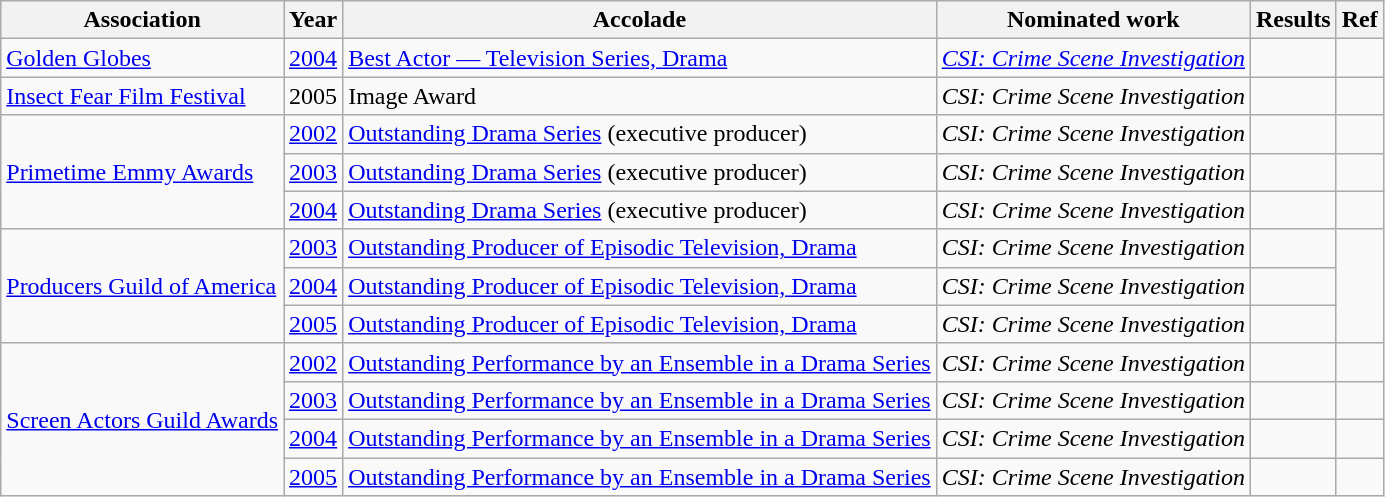<table class="wikitable">
<tr>
<th>Association</th>
<th>Year</th>
<th>Accolade</th>
<th>Nominated work</th>
<th>Results</th>
<th>Ref</th>
</tr>
<tr>
<td><a href='#'>Golden Globes</a></td>
<td><a href='#'>2004</a></td>
<td><a href='#'>Best Actor — Television Series, Drama</a></td>
<td><em><a href='#'>CSI: Crime Scene Investigation</a></em></td>
<td></td>
<td></td>
</tr>
<tr>
<td><a href='#'>Insect Fear Film Festival</a></td>
<td>2005</td>
<td>Image Award</td>
<td><em>CSI: Crime Scene Investigation</em></td>
<td></td>
<td></td>
</tr>
<tr>
<td rowspan="3"><a href='#'>Primetime Emmy Awards</a></td>
<td><a href='#'>2002</a></td>
<td><a href='#'>Outstanding Drama Series</a> (executive producer)</td>
<td><em>CSI: Crime Scene Investigation</em></td>
<td></td>
<td></td>
</tr>
<tr>
<td><a href='#'>2003</a></td>
<td><a href='#'>Outstanding Drama Series</a> (executive producer)</td>
<td><em>CSI: Crime Scene Investigation</em></td>
<td></td>
<td></td>
</tr>
<tr>
<td><a href='#'>2004</a></td>
<td><a href='#'>Outstanding Drama Series</a> (executive producer)</td>
<td><em>CSI: Crime Scene Investigation</em></td>
<td></td>
<td></td>
</tr>
<tr>
<td rowspan="3"><a href='#'>Producers Guild of America</a></td>
<td><a href='#'>2003</a></td>
<td><a href='#'>Outstanding Producer of Episodic Television, Drama</a></td>
<td><em>CSI: Crime Scene Investigation</em></td>
<td></td>
<td rowspan="3"></td>
</tr>
<tr>
<td><a href='#'>2004</a></td>
<td><a href='#'>Outstanding Producer of Episodic Television, Drama</a></td>
<td><em>CSI: Crime Scene Investigation</em></td>
<td></td>
</tr>
<tr>
<td><a href='#'>2005</a></td>
<td><a href='#'>Outstanding Producer of Episodic Television, Drama</a></td>
<td><em>CSI: Crime Scene Investigation</em></td>
<td></td>
</tr>
<tr>
<td rowspan="4"><a href='#'>Screen Actors Guild Awards</a></td>
<td><a href='#'>2002</a></td>
<td><a href='#'>Outstanding Performance by an Ensemble in a Drama Series</a></td>
<td><em>CSI: Crime Scene Investigation</em></td>
<td></td>
<td></td>
</tr>
<tr>
<td><a href='#'>2003</a></td>
<td><a href='#'>Outstanding Performance by an Ensemble in a Drama Series</a></td>
<td><em>CSI: Crime Scene Investigation</em></td>
<td></td>
<td></td>
</tr>
<tr>
<td><a href='#'>2004</a></td>
<td><a href='#'>Outstanding Performance by an Ensemble in a Drama Series</a></td>
<td><em>CSI: Crime Scene Investigation</em></td>
<td></td>
<td></td>
</tr>
<tr>
<td><a href='#'>2005</a></td>
<td><a href='#'>Outstanding Performance by an Ensemble in a Drama Series</a></td>
<td><em>CSI: Crime Scene Investigation</em></td>
<td></td>
<td></td>
</tr>
</table>
